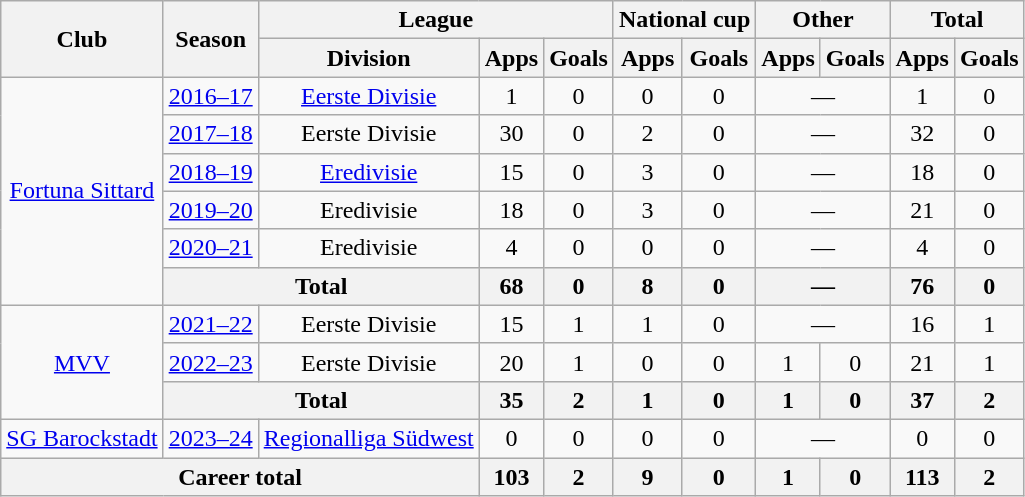<table class="wikitable" style="text-align:center">
<tr>
<th rowspan="2">Club</th>
<th rowspan="2">Season</th>
<th colspan="3">League</th>
<th colspan="2">National cup</th>
<th colspan="2">Other</th>
<th colspan="2">Total</th>
</tr>
<tr>
<th>Division</th>
<th>Apps</th>
<th>Goals</th>
<th>Apps</th>
<th>Goals</th>
<th>Apps</th>
<th>Goals</th>
<th>Apps</th>
<th>Goals</th>
</tr>
<tr>
<td rowspan="6"><a href='#'>Fortuna Sittard</a></td>
<td><a href='#'>2016–17</a></td>
<td><a href='#'>Eerste Divisie</a></td>
<td>1</td>
<td>0</td>
<td>0</td>
<td>0</td>
<td colspan="2">—</td>
<td>1</td>
<td>0</td>
</tr>
<tr>
<td><a href='#'>2017–18</a></td>
<td>Eerste Divisie</td>
<td>30</td>
<td>0</td>
<td>2</td>
<td>0</td>
<td colspan="2">—</td>
<td>32</td>
<td>0</td>
</tr>
<tr>
<td><a href='#'>2018–19</a></td>
<td><a href='#'>Eredivisie</a></td>
<td>15</td>
<td>0</td>
<td>3</td>
<td>0</td>
<td colspan="2">—</td>
<td>18</td>
<td>0</td>
</tr>
<tr>
<td><a href='#'>2019–20</a></td>
<td>Eredivisie</td>
<td>18</td>
<td>0</td>
<td>3</td>
<td>0</td>
<td colspan="2">—</td>
<td>21</td>
<td>0</td>
</tr>
<tr>
<td><a href='#'>2020–21</a></td>
<td>Eredivisie</td>
<td>4</td>
<td>0</td>
<td>0</td>
<td>0</td>
<td colspan="2">—</td>
<td>4</td>
<td>0</td>
</tr>
<tr>
<th colspan="2">Total</th>
<th>68</th>
<th>0</th>
<th>8</th>
<th>0</th>
<th colspan="2">—</th>
<th>76</th>
<th>0</th>
</tr>
<tr>
<td rowspan="3"><a href='#'>MVV</a></td>
<td><a href='#'>2021–22</a></td>
<td>Eerste Divisie</td>
<td>15</td>
<td>1</td>
<td>1</td>
<td>0</td>
<td colspan="2">—</td>
<td>16</td>
<td>1</td>
</tr>
<tr>
<td><a href='#'>2022–23</a></td>
<td>Eerste Divisie</td>
<td>20</td>
<td>1</td>
<td>0</td>
<td>0</td>
<td>1</td>
<td>0</td>
<td>21</td>
<td>1</td>
</tr>
<tr>
<th colspan="2">Total</th>
<th>35</th>
<th>2</th>
<th>1</th>
<th>0</th>
<th>1</th>
<th>0</th>
<th>37</th>
<th>2</th>
</tr>
<tr>
<td rowspan="1"><a href='#'>SG Barockstadt</a></td>
<td><a href='#'>2023–24</a></td>
<td><a href='#'>Regionalliga Südwest</a></td>
<td>0</td>
<td>0</td>
<td>0</td>
<td>0</td>
<td colspan="2">—</td>
<td>0</td>
<td>0</td>
</tr>
<tr>
<th colspan="3">Career total</th>
<th>103</th>
<th>2</th>
<th>9</th>
<th>0</th>
<th>1</th>
<th>0</th>
<th>113</th>
<th>2</th>
</tr>
</table>
